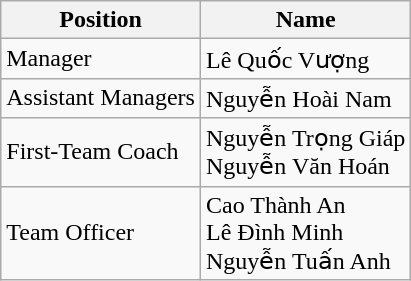<table class="wikitable">
<tr>
<th>Position</th>
<th>Name</th>
</tr>
<tr>
<td>Manager</td>
<td> Lê Quốc Vượng</td>
</tr>
<tr>
<td>Assistant Managers</td>
<td> Nguyễn Hoài Nam</td>
</tr>
<tr>
<td>First-Team Coach</td>
<td> Nguyễn Trọng Giáp <br>  Nguyễn Văn Hoán</td>
</tr>
<tr>
<td>Team Officer</td>
<td> Cao Thành An <br>  Lê Đình Minh <br>  Nguyễn Tuấn Anh</td>
</tr>
</table>
